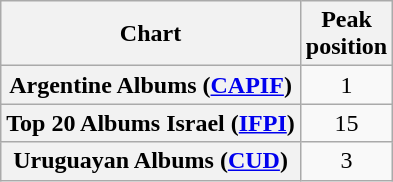<table class="wikitable sortable plainrowheaders">
<tr>
<th scope="col">Chart</th>
<th scope="col">Peak<br>position</th>
</tr>
<tr>
<th scope="row">Argentine Albums (<a href='#'>CAPIF</a>)</th>
<td align="center">1</td>
</tr>
<tr>
<th scope="row">Top 20 Albums Israel (<a href='#'>IFPI</a>)</th>
<td align="center">15</td>
</tr>
<tr>
<th scope="row">Uruguayan Albums (<a href='#'>CUD</a>)</th>
<td align="center">3</td>
</tr>
</table>
